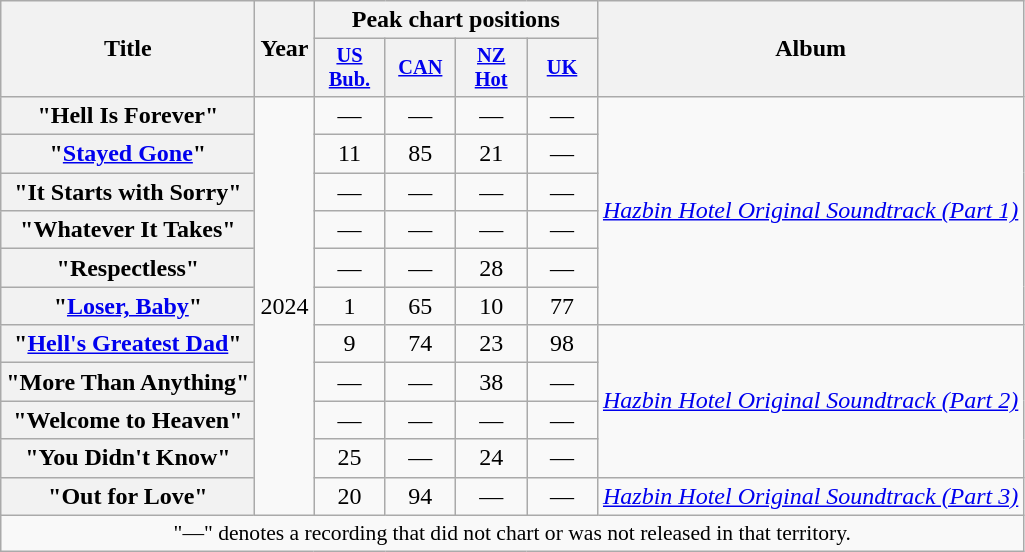<table class="wikitable plainrowheaders" style="text-align:center;">
<tr>
<th scope="col" rowspan="2">Title</th>
<th scope="col" rowspan="2">Year</th>
<th scope="col" colspan="4">Peak chart positions</th>
<th scope="col" rowspan="2">Album</th>
</tr>
<tr>
<th scope="col" style="width:3em;font-size:85%;"><a href='#'>US<br>Bub.</a><br></th>
<th scope="col" style="width:3em;font-size:85%;"><a href='#'>CAN</a><br></th>
<th scope="col" style="width:3em;font-size:85%;"><a href='#'>NZ<br>Hot</a><br></th>
<th scope="col" style="width:3em;font-size:85%;"><a href='#'>UK</a><br></th>
</tr>
<tr>
<th scope="row">"Hell Is Forever"</th>
<td rowspan="11">2024</td>
<td>—</td>
<td>—</td>
<td>—</td>
<td>—</td>
<td rowspan="6"><a href='#'><em>Hazbin Hotel Original Soundtrack (Part 1)</em></a></td>
</tr>
<tr>
<th scope="row">"<a href='#'>Stayed Gone</a>"</th>
<td>11</td>
<td>85</td>
<td>21</td>
<td>—</td>
</tr>
<tr>
<th scope="row">"It Starts with Sorry"</th>
<td>—</td>
<td>—</td>
<td>—</td>
<td>—</td>
</tr>
<tr>
<th scope="row">"Whatever It Takes"</th>
<td>—</td>
<td>—</td>
<td>—</td>
<td>—</td>
</tr>
<tr>
<th scope="row">"Respectless"</th>
<td>—</td>
<td>—</td>
<td>28</td>
<td>—</td>
</tr>
<tr>
<th scope="row">"<a href='#'>Loser, Baby</a>"</th>
<td>1</td>
<td>65</td>
<td>10</td>
<td>77</td>
</tr>
<tr>
<th scope="row">"<a href='#'>Hell's Greatest Dad</a>"</th>
<td>9</td>
<td>74</td>
<td>23</td>
<td>98</td>
<td rowspan="4"><a href='#'><em>Hazbin Hotel Original Soundtrack (Part 2)</em></a></td>
</tr>
<tr>
<th scope="row">"More Than Anything"</th>
<td>—</td>
<td>—</td>
<td>38</td>
<td>—</td>
</tr>
<tr>
<th scope="row">"Welcome to Heaven"</th>
<td>—</td>
<td>—</td>
<td>—</td>
<td>—</td>
</tr>
<tr>
<th scope="row">"You Didn't Know"</th>
<td>25</td>
<td>—</td>
<td>24</td>
<td>—</td>
</tr>
<tr>
<th scope="row">"Out for Love"</th>
<td>20</td>
<td>94</td>
<td>—</td>
<td>—</td>
<td><a href='#'><em>Hazbin Hotel Original Soundtrack (Part 3)</em></a></td>
</tr>
<tr>
<td colspan="8" style="font-size:90%">"—" denotes a recording that did not chart or was not released in that territory.</td>
</tr>
</table>
